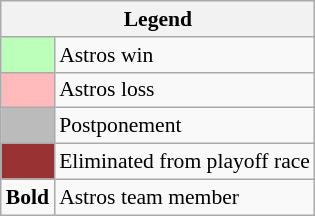<table class="wikitable" style="font-size:90%">
<tr>
<th colspan="2">Legend</th>
</tr>
<tr>
<td style="background:#bfb;"> </td>
<td>Astros win</td>
</tr>
<tr>
<td style="background:#fbb;"> </td>
<td>Astros loss</td>
</tr>
<tr>
<td style="background:#bbb;"> </td>
<td>Postponement</td>
</tr>
<tr>
<td style="background:#933;"> </td>
<td>Eliminated from playoff race</td>
</tr>
<tr>
<td><strong>Bold</strong></td>
<td>Astros team member</td>
</tr>
</table>
